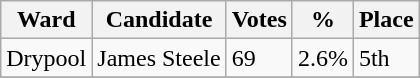<table class="wikitable">
<tr>
<th>Ward</th>
<th>Candidate</th>
<th>Votes</th>
<th>%</th>
<th>Place</th>
</tr>
<tr>
<td>Drypool</td>
<td>James Steele</td>
<td>69</td>
<td>2.6%</td>
<td>5th</td>
</tr>
<tr>
</tr>
</table>
